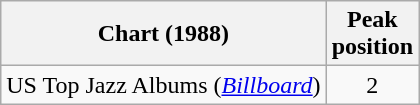<table class="wikitable">
<tr>
<th>Chart (1988)</th>
<th>Peak<br>position</th>
</tr>
<tr>
<td>US Top Jazz Albums (<em><a href='#'>Billboard</a></em>)</td>
<td align="center">2</td>
</tr>
</table>
